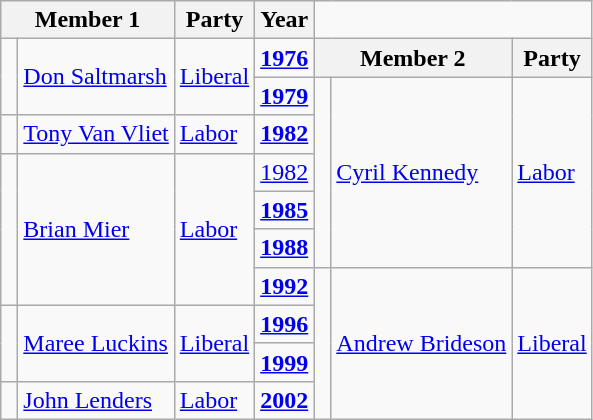<table class="wikitable">
<tr>
<th colspan="2">Member 1</th>
<th>Party</th>
<th>Year</th>
</tr>
<tr>
<td rowspan=2 > </td>
<td rowspan=2><a href='#'>Don Saltmarsh</a></td>
<td rowspan=2><a href='#'>Liberal</a></td>
<td><strong><a href='#'>1976</a></strong></td>
<th colspan="2">Member 2</th>
<th>Party</th>
</tr>
<tr>
<td><strong><a href='#'>1979</a></strong></td>
<td rowspan=5 > </td>
<td rowspan=5><a href='#'>Cyril Kennedy</a></td>
<td rowspan=5><a href='#'>Labor</a></td>
</tr>
<tr>
<td> </td>
<td><a href='#'>Tony Van Vliet</a></td>
<td><a href='#'>Labor</a></td>
<td><strong><a href='#'>1982</a></strong></td>
</tr>
<tr>
<td rowspan=4 > </td>
<td rowspan=4><a href='#'>Brian Mier</a></td>
<td rowspan=4><a href='#'>Labor</a></td>
<td><a href='#'>1982</a></td>
</tr>
<tr>
<td><strong><a href='#'>1985</a></strong></td>
</tr>
<tr>
<td><strong><a href='#'>1988</a></strong></td>
</tr>
<tr>
<td><strong><a href='#'>1992</a></strong></td>
<td rowspan=4  > </td>
<td rowspan=4><a href='#'>Andrew Brideson</a></td>
<td rowspan=4><a href='#'>Liberal</a></td>
</tr>
<tr>
<td rowspan=2 > </td>
<td rowspan=2><a href='#'>Maree Luckins</a></td>
<td rowspan=2><a href='#'>Liberal</a></td>
<td><strong><a href='#'>1996</a></strong></td>
</tr>
<tr>
<td><strong><a href='#'>1999</a></strong></td>
</tr>
<tr>
<td> </td>
<td><a href='#'>John Lenders</a></td>
<td><a href='#'>Labor</a></td>
<td><strong><a href='#'>2002</a></strong></td>
</tr>
</table>
